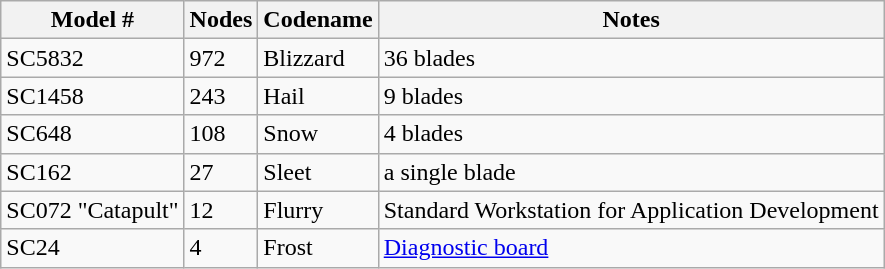<table class="wikitable">
<tr>
<th>Model #</th>
<th>Nodes</th>
<th>Codename</th>
<th>Notes</th>
</tr>
<tr>
<td>SC5832</td>
<td>972</td>
<td>Blizzard</td>
<td>36 blades</td>
</tr>
<tr>
<td>SC1458</td>
<td>243</td>
<td>Hail</td>
<td>9 blades</td>
</tr>
<tr>
<td>SC648</td>
<td>108</td>
<td>Snow</td>
<td>4 blades</td>
</tr>
<tr>
<td>SC162</td>
<td>27</td>
<td>Sleet</td>
<td>a single blade</td>
</tr>
<tr>
<td>SC072 "Catapult"</td>
<td>12</td>
<td>Flurry</td>
<td>Standard Workstation for Application Development</td>
</tr>
<tr>
<td>SC24</td>
<td>4</td>
<td>Frost</td>
<td><a href='#'>Diagnostic board</a></td>
</tr>
</table>
